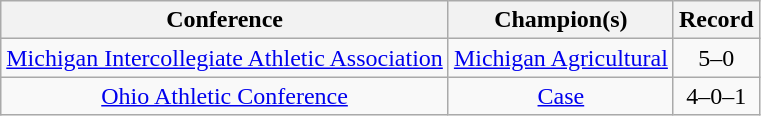<table class="wikitable" style="text-align:center;">
<tr>
<th>Conference</th>
<th>Champion(s)</th>
<th>Record</th>
</tr>
<tr>
<td><a href='#'>Michigan Intercollegiate Athletic Association</a></td>
<td><a href='#'>Michigan Agricultural</a></td>
<td>5–0</td>
</tr>
<tr>
<td><a href='#'>Ohio Athletic Conference</a></td>
<td><a href='#'>Case</a></td>
<td>4–0–1</td>
</tr>
</table>
